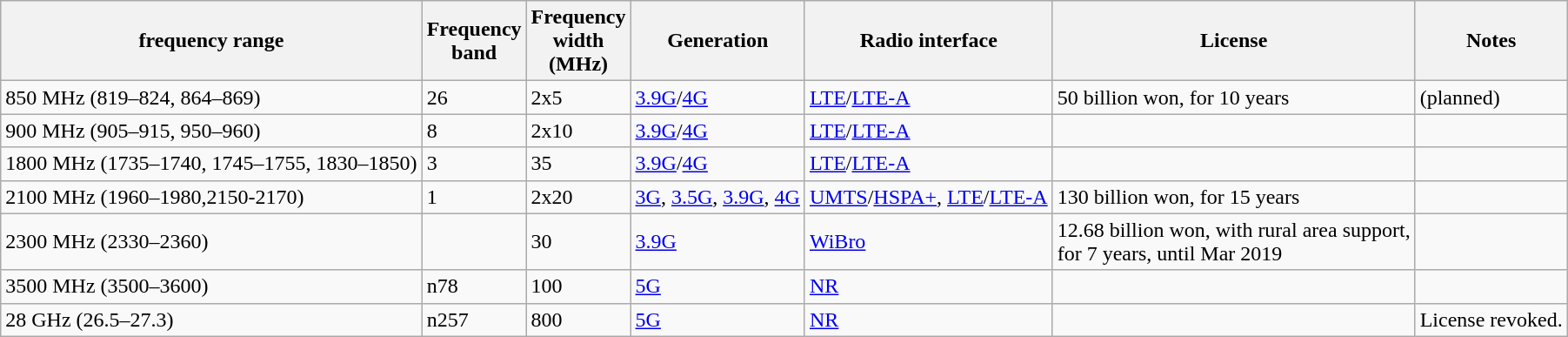<table class="wikitable sortable">
<tr>
<th>frequency range</th>
<th>Frequency<br>band</th>
<th>Frequency<br>width<br>(MHz)</th>
<th>Generation</th>
<th>Radio interface</th>
<th>License</th>
<th>Notes</th>
</tr>
<tr>
<td>850 MHz (819–824, 864–869)</td>
<td>26</td>
<td>2x5</td>
<td><a href='#'>3.9G</a>/<a href='#'>4G</a></td>
<td><a href='#'>LTE</a>/<a href='#'>LTE-A</a></td>
<td>50 billion won, for 10 years</td>
<td>(planned)</td>
</tr>
<tr>
<td>900 MHz (905–915, 950–960)</td>
<td>8</td>
<td>2x10</td>
<td><a href='#'>3.9G</a>/<a href='#'>4G</a></td>
<td><a href='#'>LTE</a>/<a href='#'>LTE-A</a></td>
<td></td>
<td></td>
</tr>
<tr>
<td>1800 MHz (1735–1740, 1745–1755, 1830–1850)</td>
<td>3</td>
<td>35</td>
<td><a href='#'>3.9G</a>/<a href='#'>4G</a></td>
<td><a href='#'>LTE</a>/<a href='#'>LTE-A</a></td>
<td></td>
<td></td>
</tr>
<tr>
<td>2100 MHz (1960–1980,2150-2170)</td>
<td>1</td>
<td>2x20</td>
<td><a href='#'>3G</a>, <a href='#'>3.5G</a>, <a href='#'>3.9G</a>, <a href='#'>4G</a></td>
<td><a href='#'>UMTS</a>/<a href='#'>HSPA+</a>, <a href='#'>LTE</a>/<a href='#'>LTE-A</a></td>
<td>130 billion won, for 15 years</td>
<td></td>
</tr>
<tr>
<td>2300 MHz (2330–2360)</td>
<td></td>
<td>30</td>
<td><a href='#'>3.9G</a></td>
<td><a href='#'>WiBro</a></td>
<td>12.68 billion won, with rural area support,<br>for 7 years, until Mar 2019</td>
<td></td>
</tr>
<tr>
<td>3500 MHz (3500–3600)</td>
<td>n78</td>
<td>100</td>
<td><a href='#'>5G</a></td>
<td><a href='#'>NR</a></td>
<td></td>
<td></td>
</tr>
<tr>
<td>28 GHz (26.5–27.3)</td>
<td>n257</td>
<td>800</td>
<td><a href='#'>5G</a></td>
<td><a href='#'>NR</a></td>
<td></td>
<td>License revoked.</td>
</tr>
</table>
